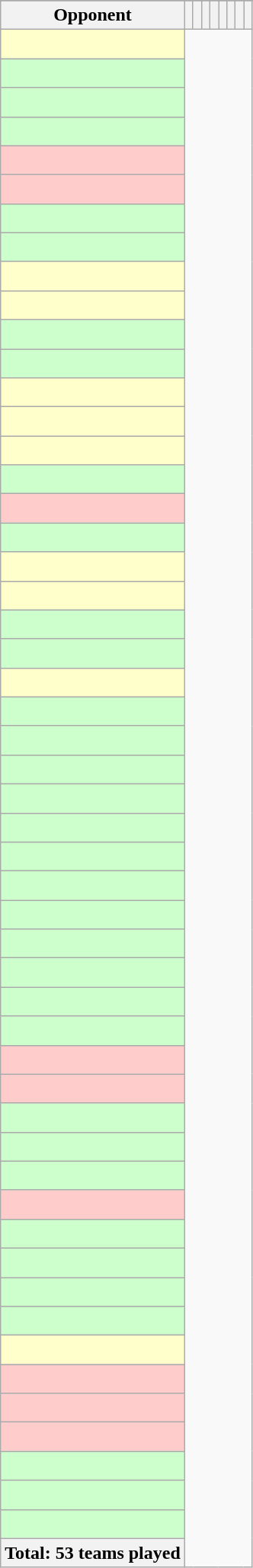<table class="wikitable sortable" style="text-align: center">
<tr>
</tr>
<tr style="color:black;">
<th>Opponent</th>
<th></th>
<th></th>
<th></th>
<th></th>
<th></th>
<th></th>
<th></th>
<th></th>
</tr>
<tr bgcolor="#FFC">
<td style="text-align:left;"><br></td>
</tr>
<tr bgcolor="#CFC">
<td style="text-align:left;"><br></td>
</tr>
<tr bgcolor="#CFC">
<td style="text-align:left;"><br></td>
</tr>
<tr bgcolor="#CFC">
<td style="text-align:left;"><br></td>
</tr>
<tr bgcolor="#FCC">
<td style="text-align:left;"><br></td>
</tr>
<tr bgcolor="#FCC">
<td style="text-align:left;"><br></td>
</tr>
<tr bgcolor="#CFC">
<td style="text-align:left;"><br></td>
</tr>
<tr bgcolor="#CFC">
<td style="text-align:left;"><br></td>
</tr>
<tr bgcolor="#FFC">
<td style="text-align:left;"><br></td>
</tr>
<tr bgcolor="#FFC">
<td style="text-align:left;"><br></td>
</tr>
<tr bgcolor="#CFC">
<td style="text-align:left;"><br></td>
</tr>
<tr bgcolor="#CFC">
<td style="text-align:left;"><br></td>
</tr>
<tr bgcolor="#FFC">
<td style="text-align:left;"><br></td>
</tr>
<tr bgcolor="#FFC">
<td style="text-align:left;"><br></td>
</tr>
<tr bgcolor="#FFC">
<td style="text-align:left;"><br></td>
</tr>
<tr bgcolor="#CFC">
<td style="text-align:left;"><br></td>
</tr>
<tr bgcolor="#FCC">
<td style="text-align:left;"><br></td>
</tr>
<tr bgcolor="#CFC">
<td style="text-align:left;"><br></td>
</tr>
<tr bgcolor="#FFC">
<td style="text-align:left;"><br></td>
</tr>
<tr bgcolor="#FFC">
<td style="text-align:left;"><br></td>
</tr>
<tr bgcolor="#CFC">
<td style="text-align:left;"><br></td>
</tr>
<tr bgcolor="#CFC">
<td style="text-align:left;"><br></td>
</tr>
<tr bgcolor="#FFC">
<td style="text-align:left;"><br></td>
</tr>
<tr bgcolor="#CFC">
<td style="text-align:left;"><br></td>
</tr>
<tr bgcolor="#CFC">
<td style="text-align:left;"><br></td>
</tr>
<tr bgcolor="#CFC">
<td style="text-align:left;"><br></td>
</tr>
<tr bgcolor="#CFC">
<td style="text-align:left;"><br></td>
</tr>
<tr bgcolor="#CFC">
<td style="text-align:left;"><br></td>
</tr>
<tr bgcolor="#CFC">
<td style="text-align:left;"><br></td>
</tr>
<tr bgcolor="#CFC">
<td style="text-align:left;"><br></td>
</tr>
<tr bgcolor="#CFC">
<td style="text-align:left;"><br></td>
</tr>
<tr bgcolor="#CFC">
<td style="text-align:left;"><br></td>
</tr>
<tr bgcolor="#CFC">
<td style="text-align:left;"><br></td>
</tr>
<tr bgcolor="#CFC">
<td style="text-align:left;"><br></td>
</tr>
<tr bgcolor="#CFC">
<td style="text-align:left;"><br></td>
</tr>
<tr bgcolor="#FCC">
<td style="text-align:left;"><br></td>
</tr>
<tr bgcolor="#FCC">
<td style="text-align:left;"><br></td>
</tr>
<tr bgcolor="#CFC">
<td style="text-align:left;"><br></td>
</tr>
<tr bgcolor="#CFC">
<td style="text-align:left;"><br></td>
</tr>
<tr bgcolor="#CFC">
<td style="text-align:left;"><br></td>
</tr>
<tr bgcolor="#FCC">
<td style="text-align:left;"><br></td>
</tr>
<tr bgcolor="#CFC">
<td style="text-align:left;"><br></td>
</tr>
<tr bgcolor="#CFC">
<td style="text-align:left;"><br></td>
</tr>
<tr bgcolor="#CFC">
<td style="text-align:left;"><br></td>
</tr>
<tr bgcolor="#CFC">
<td style="text-align:left;"><br></td>
</tr>
<tr bgcolor="#FFC">
<td style="text-align:left;"><br></td>
</tr>
<tr bgcolor="#FCC">
<td style="text-align:left;"><br></td>
</tr>
<tr bgcolor="#FCC">
<td style="text-align:left;"><br></td>
</tr>
<tr bgcolor="#FCC">
<td style="text-align:left;"><br></td>
</tr>
<tr bgcolor="#CFC">
<td style="text-align:left;"><br></td>
</tr>
<tr bgcolor="#CFC">
<td style="text-align:left;"><br></td>
</tr>
<tr bgcolor="#CFC">
<td style="text-align:left;"><br></td>
</tr>
<tr class="sortbottom">
<th>Total: 53 teams played<br></th>
</tr>
</table>
